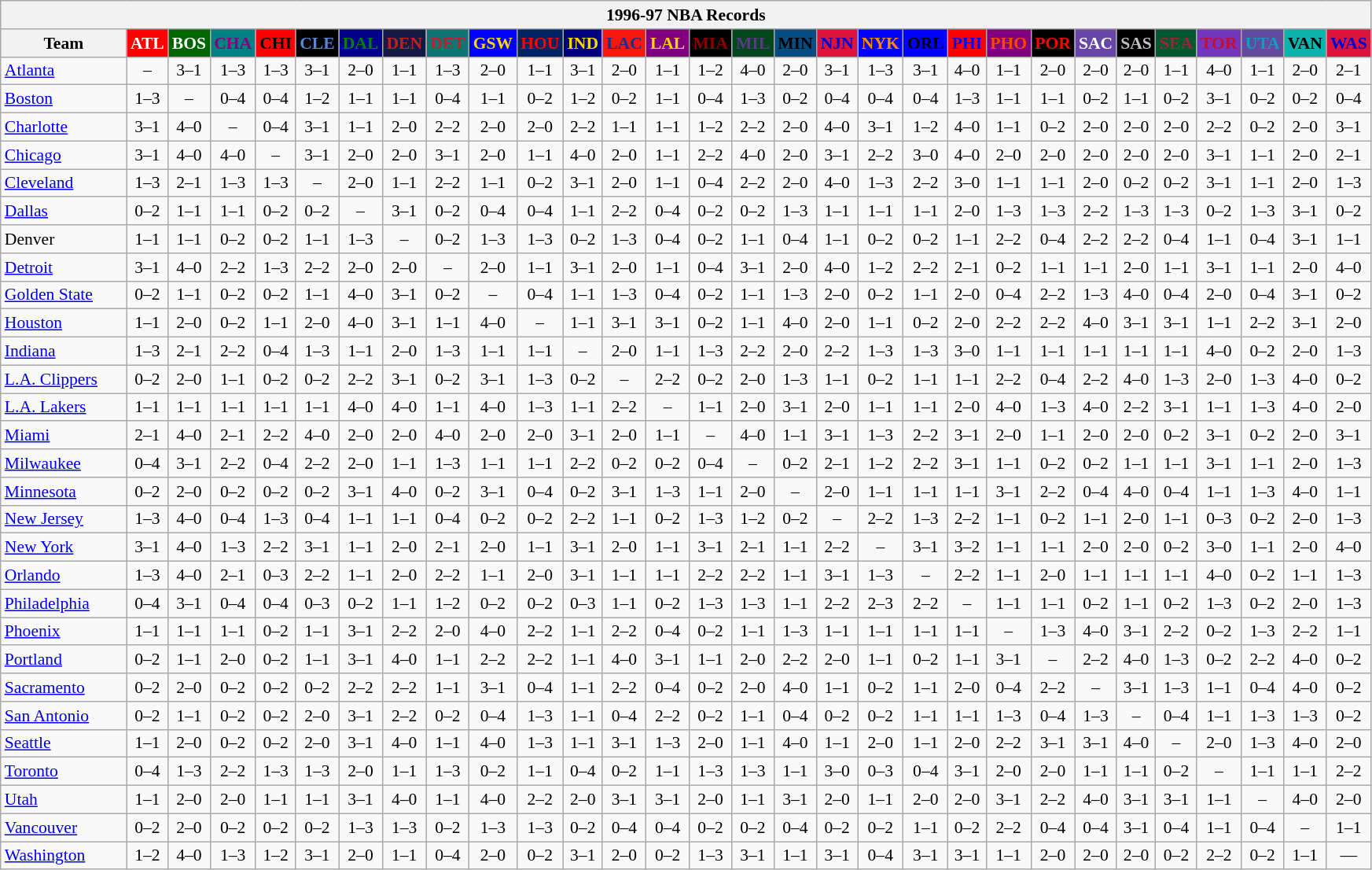<table class="wikitable" style="font-size:90%; text-align:center;">
<tr>
<th colspan=30>1996-97 NBA Records</th>
</tr>
<tr>
<th width=100>Team</th>
<th style="background:#FF0000;color:#FFFFFF;width=35">ATL</th>
<th style="background:#006400;color:#FFFFFF;width=35">BOS</th>
<th style="background:#008080;color:#800080;width=35">CHA</th>
<th style="background:#FF0000;color:#000000;width=35">CHI</th>
<th style="background:#000000;color:#5787DC;width=35">CLE</th>
<th style="background:#00008B;color:#008000;width=35">DAL</th>
<th style="background:#141A44;color:#BC2224;width=35">DEN</th>
<th style="background:#0C7674;color:#BB222C;width=35">DET</th>
<th style="background:#0000FF;color:#FFD700;width=35">GSW</th>
<th style="background:#002366;color:#FF0000;width=35">HOU</th>
<th style="background:#000080;color:#FFD700;width=35">IND</th>
<th style="background:#F9160D;color:#1A2E8B;width=35">LAC</th>
<th style="background:#800080;color:#FFD700;width=35">LAL</th>
<th style="background:#000000;color:#8B0000;width=35">MIA</th>
<th style="background:#00471B;color:#5C378A;width=35">MIL</th>
<th style="background:#044D80;color:#000000;width=35">MIN</th>
<th style="background:#DC143C;color:#0000CD;width=35">NJN</th>
<th style="background:#0000FF;color:#FF8C00;width=35">NYK</th>
<th style="background:#0000FF;color:#000000;width=35">ORL</th>
<th style="background:#FF0000;color:#0000FF;width=35">PHI</th>
<th style="background:#800080;color:#FF4500;width=35">PHO</th>
<th style="background:#000000;color:#FF0000;width=35">POR</th>
<th style="background:#6846A8;color:#FFFFFF;width=35">SAC</th>
<th style="background:#000000;color:#C0C0C0;width=35">SAS</th>
<th style="background:#005831;color:#992634;width=35">SEA</th>
<th style="background:#7436BF;color:#BE0F34;width=35">TOR</th>
<th style="background:#644A9C;color:#149BC7;width=35">UTA</th>
<th style="background:#0CB2AC;color:#000000;width=35">VAN</th>
<th style="background:#DC143C;color:#0000CD;width=35">WAS</th>
</tr>
<tr>
<td style="text-align:left;"><a href='#'>Atlanta</a></td>
<td>–</td>
<td>3–1</td>
<td>1–3</td>
<td>1–3</td>
<td>3–1</td>
<td>2–0</td>
<td>1–1</td>
<td>1–3</td>
<td>2–0</td>
<td>1–1</td>
<td>3–1</td>
<td>2–0</td>
<td>1–1</td>
<td>1–2</td>
<td>4–0</td>
<td>2–0</td>
<td>3–1</td>
<td>1–3</td>
<td>3–1</td>
<td>4–0</td>
<td>1–1</td>
<td>2–0</td>
<td>2–0</td>
<td>2–0</td>
<td>1–1</td>
<td>4–0</td>
<td>1–1</td>
<td>2–0</td>
<td>2–1</td>
</tr>
<tr>
<td style="text-align:left;"><a href='#'>Boston</a></td>
<td>1–3</td>
<td>–</td>
<td>0–4</td>
<td>0–4</td>
<td>1–2</td>
<td>1–1</td>
<td>1–1</td>
<td>0–4</td>
<td>1–1</td>
<td>0–2</td>
<td>1–2</td>
<td>0–2</td>
<td>1–1</td>
<td>0–4</td>
<td>1–3</td>
<td>0–2</td>
<td>0–4</td>
<td>0–4</td>
<td>0–4</td>
<td>1–3</td>
<td>1–1</td>
<td>1–1</td>
<td>0–2</td>
<td>1–1</td>
<td>0–2</td>
<td>3–1</td>
<td>0–2</td>
<td>0–2</td>
<td>0–4</td>
</tr>
<tr>
<td style="text-align:left;"><a href='#'>Charlotte</a></td>
<td>3–1</td>
<td>4–0</td>
<td>–</td>
<td>0–4</td>
<td>3–1</td>
<td>1–1</td>
<td>2–0</td>
<td>2–2</td>
<td>2–0</td>
<td>2–0</td>
<td>2–2</td>
<td>1–1</td>
<td>1–1</td>
<td>1–2</td>
<td>2–2</td>
<td>2–0</td>
<td>4–0</td>
<td>3–1</td>
<td>1–2</td>
<td>4–0</td>
<td>1–1</td>
<td>0–2</td>
<td>2–0</td>
<td>2–0</td>
<td>2–0</td>
<td>2–2</td>
<td>0–2</td>
<td>2–0</td>
<td>3–1</td>
</tr>
<tr>
<td style="text-align:left;"><a href='#'>Chicago</a></td>
<td>3–1</td>
<td>4–0</td>
<td>4–0</td>
<td>–</td>
<td>3–1</td>
<td>2–0</td>
<td>2–0</td>
<td>3–1</td>
<td>2–0</td>
<td>1–1</td>
<td>4–0</td>
<td>2–0</td>
<td>1–1</td>
<td>2–2</td>
<td>4–0</td>
<td>2–0</td>
<td>3–1</td>
<td>2–2</td>
<td>3–0</td>
<td>4–0</td>
<td>2–0</td>
<td>2–0</td>
<td>2–0</td>
<td>2–0</td>
<td>2–0</td>
<td>3–1</td>
<td>1–1</td>
<td>2–0</td>
<td>2–1</td>
</tr>
<tr>
<td style="text-align:left;"><a href='#'>Cleveland</a></td>
<td>1–3</td>
<td>2–1</td>
<td>1–3</td>
<td>1–3</td>
<td>–</td>
<td>2–0</td>
<td>1–1</td>
<td>2–2</td>
<td>1–1</td>
<td>0–2</td>
<td>3–1</td>
<td>2–0</td>
<td>1–1</td>
<td>0–4</td>
<td>2–2</td>
<td>2–0</td>
<td>4–0</td>
<td>1–3</td>
<td>2–2</td>
<td>3–0</td>
<td>1–1</td>
<td>1–1</td>
<td>2–0</td>
<td>0–2</td>
<td>0–2</td>
<td>3–1</td>
<td>1–1</td>
<td>2–0</td>
<td>1–3</td>
</tr>
<tr>
<td style="text-align:left;"><a href='#'>Dallas</a></td>
<td>0–2</td>
<td>1–1</td>
<td>1–1</td>
<td>0–2</td>
<td>0–2</td>
<td>–</td>
<td>3–1</td>
<td>0–2</td>
<td>0–4</td>
<td>0–4</td>
<td>1–1</td>
<td>2–2</td>
<td>0–4</td>
<td>0–2</td>
<td>0–2</td>
<td>1–3</td>
<td>1–1</td>
<td>1–1</td>
<td>1–1</td>
<td>2–0</td>
<td>1–3</td>
<td>1–3</td>
<td>2–2</td>
<td>1–3</td>
<td>1–3</td>
<td>0–2</td>
<td>1–3</td>
<td>3–1</td>
<td>0–2</td>
</tr>
<tr>
<td style="text-align:left;">Denver</td>
<td>1–1</td>
<td>1–1</td>
<td>0–2</td>
<td>0–2</td>
<td>1–1</td>
<td>1–3</td>
<td>–</td>
<td>0–2</td>
<td>1–3</td>
<td>1–3</td>
<td>0–2</td>
<td>1–3</td>
<td>0–4</td>
<td>0–2</td>
<td>1–1</td>
<td>0–4</td>
<td>1–1</td>
<td>0–2</td>
<td>0–2</td>
<td>1–1</td>
<td>2–2</td>
<td>0–4</td>
<td>2–2</td>
<td>2–2</td>
<td>0–4</td>
<td>1–1</td>
<td>0–4</td>
<td>3–1</td>
<td>1–1</td>
</tr>
<tr>
<td style="text-align:left;"><a href='#'>Detroit</a></td>
<td>3–1</td>
<td>4–0</td>
<td>2–2</td>
<td>1–3</td>
<td>2–2</td>
<td>2–0</td>
<td>2–0</td>
<td>–</td>
<td>2–0</td>
<td>1–1</td>
<td>3–1</td>
<td>2–0</td>
<td>1–1</td>
<td>0–4</td>
<td>3–1</td>
<td>2–0</td>
<td>4–0</td>
<td>1–2</td>
<td>2–2</td>
<td>2–1</td>
<td>0–2</td>
<td>1–1</td>
<td>1–1</td>
<td>2–0</td>
<td>1–1</td>
<td>3–1</td>
<td>1–1</td>
<td>2–0</td>
<td>4–0</td>
</tr>
<tr>
<td style="text-align:left;"><a href='#'>Golden State</a></td>
<td>0–2</td>
<td>1–1</td>
<td>0–2</td>
<td>0–2</td>
<td>1–1</td>
<td>4–0</td>
<td>3–1</td>
<td>0–2</td>
<td>–</td>
<td>0–4</td>
<td>1–1</td>
<td>1–3</td>
<td>0–4</td>
<td>0–2</td>
<td>1–1</td>
<td>1–3</td>
<td>2–0</td>
<td>0–2</td>
<td>1–1</td>
<td>2–0</td>
<td>0–4</td>
<td>2–2</td>
<td>1–3</td>
<td>4–0</td>
<td>0–4</td>
<td>2–0</td>
<td>0–4</td>
<td>3–1</td>
<td>0–2</td>
</tr>
<tr>
<td style="text-align:left;"><a href='#'>Houston</a></td>
<td>1–1</td>
<td>2–0</td>
<td>0–2</td>
<td>1–1</td>
<td>2–0</td>
<td>4–0</td>
<td>3–1</td>
<td>1–1</td>
<td>4–0</td>
<td>–</td>
<td>1–1</td>
<td>3–1</td>
<td>3–1</td>
<td>0–2</td>
<td>1–1</td>
<td>4–0</td>
<td>2–0</td>
<td>1–1</td>
<td>0–2</td>
<td>2–0</td>
<td>2–2</td>
<td>2–2</td>
<td>4–0</td>
<td>3–1</td>
<td>3–1</td>
<td>1–1</td>
<td>2–2</td>
<td>3–1</td>
<td>2–0</td>
</tr>
<tr>
<td style="text-align:left;"><a href='#'>Indiana</a></td>
<td>1–3</td>
<td>2–1</td>
<td>2–2</td>
<td>0–4</td>
<td>1–3</td>
<td>1–1</td>
<td>2–0</td>
<td>1–3</td>
<td>1–1</td>
<td>1–1</td>
<td>–</td>
<td>2–0</td>
<td>1–1</td>
<td>1–3</td>
<td>2–2</td>
<td>2–0</td>
<td>2–2</td>
<td>1–3</td>
<td>1–3</td>
<td>3–0</td>
<td>1–1</td>
<td>1–1</td>
<td>1–1</td>
<td>1–1</td>
<td>1–1</td>
<td>4–0</td>
<td>0–2</td>
<td>2–0</td>
<td>1–3</td>
</tr>
<tr>
<td style="text-align:left;"><a href='#'>L.A. Clippers</a></td>
<td>0–2</td>
<td>2–0</td>
<td>1–1</td>
<td>0–2</td>
<td>0–2</td>
<td>2–2</td>
<td>3–1</td>
<td>0–2</td>
<td>3–1</td>
<td>1–3</td>
<td>0–2</td>
<td>–</td>
<td>2–2</td>
<td>0–2</td>
<td>2–0</td>
<td>1–3</td>
<td>1–1</td>
<td>0–2</td>
<td>1–1</td>
<td>1–1</td>
<td>2–2</td>
<td>0–4</td>
<td>2–2</td>
<td>4–0</td>
<td>1–3</td>
<td>2–0</td>
<td>1–3</td>
<td>4–0</td>
<td>0–2</td>
</tr>
<tr>
<td style="text-align:left;"><a href='#'>L.A. Lakers</a></td>
<td>1–1</td>
<td>1–1</td>
<td>1–1</td>
<td>1–1</td>
<td>1–1</td>
<td>4–0</td>
<td>4–0</td>
<td>1–1</td>
<td>4–0</td>
<td>1–3</td>
<td>1–1</td>
<td>2–2</td>
<td>–</td>
<td>1–1</td>
<td>2–0</td>
<td>3–1</td>
<td>2–0</td>
<td>1–1</td>
<td>1–1</td>
<td>2–0</td>
<td>4–0</td>
<td>1–3</td>
<td>4–0</td>
<td>2–2</td>
<td>3–1</td>
<td>1–1</td>
<td>1–3</td>
<td>4–0</td>
<td>2–0</td>
</tr>
<tr>
<td style="text-align:left;"><a href='#'>Miami</a></td>
<td>2–1</td>
<td>4–0</td>
<td>2–1</td>
<td>2–2</td>
<td>4–0</td>
<td>2–0</td>
<td>2–0</td>
<td>4–0</td>
<td>2–0</td>
<td>2–0</td>
<td>3–1</td>
<td>2–0</td>
<td>1–1</td>
<td>–</td>
<td>4–0</td>
<td>1–1</td>
<td>3–1</td>
<td>1–3</td>
<td>2–2</td>
<td>3–1</td>
<td>2–0</td>
<td>1–1</td>
<td>2–0</td>
<td>2–0</td>
<td>0–2</td>
<td>3–1</td>
<td>0–2</td>
<td>2–0</td>
<td>3–1</td>
</tr>
<tr>
<td style="text-align:left;"><a href='#'>Milwaukee</a></td>
<td>0–4</td>
<td>3–1</td>
<td>2–2</td>
<td>0–4</td>
<td>2–2</td>
<td>2–0</td>
<td>1–1</td>
<td>1–3</td>
<td>1–1</td>
<td>1–1</td>
<td>2–2</td>
<td>0–2</td>
<td>0–2</td>
<td>0–4</td>
<td>–</td>
<td>0–2</td>
<td>2–1</td>
<td>1–2</td>
<td>2–2</td>
<td>3–1</td>
<td>1–1</td>
<td>0–2</td>
<td>0–2</td>
<td>1–1</td>
<td>1–1</td>
<td>3–1</td>
<td>1–1</td>
<td>2–0</td>
<td>1–3</td>
</tr>
<tr>
<td style="text-align:left;"><a href='#'>Minnesota</a></td>
<td>0–2</td>
<td>2–0</td>
<td>0–2</td>
<td>0–2</td>
<td>0–2</td>
<td>3–1</td>
<td>4–0</td>
<td>0–2</td>
<td>3–1</td>
<td>0–4</td>
<td>0–2</td>
<td>3–1</td>
<td>1–3</td>
<td>1–1</td>
<td>2–0</td>
<td>–</td>
<td>2–0</td>
<td>1–1</td>
<td>1–1</td>
<td>1–1</td>
<td>3–1</td>
<td>2–2</td>
<td>0–4</td>
<td>4–0</td>
<td>0–4</td>
<td>1–1</td>
<td>1–3</td>
<td>4–0</td>
<td>1–1</td>
</tr>
<tr>
<td style="text-align:left;"><a href='#'>New Jersey</a></td>
<td>1–3</td>
<td>4–0</td>
<td>0–4</td>
<td>1–3</td>
<td>0–4</td>
<td>1–1</td>
<td>1–1</td>
<td>0–4</td>
<td>0–2</td>
<td>0–2</td>
<td>2–2</td>
<td>1–1</td>
<td>0–2</td>
<td>1–3</td>
<td>1–2</td>
<td>0–2</td>
<td>–</td>
<td>2–2</td>
<td>1–3</td>
<td>2–2</td>
<td>1–1</td>
<td>0–2</td>
<td>1–1</td>
<td>2–0</td>
<td>1–1</td>
<td>0–3</td>
<td>0–2</td>
<td>2–0</td>
<td>1–3</td>
</tr>
<tr>
<td style="text-align:left;"><a href='#'>New York</a></td>
<td>3–1</td>
<td>4–0</td>
<td>1–3</td>
<td>2–2</td>
<td>3–1</td>
<td>1–1</td>
<td>2–0</td>
<td>2–1</td>
<td>2–0</td>
<td>1–1</td>
<td>3–1</td>
<td>2–0</td>
<td>1–1</td>
<td>3–1</td>
<td>2–1</td>
<td>1–1</td>
<td>2–2</td>
<td>–</td>
<td>3–1</td>
<td>3–2</td>
<td>1–1</td>
<td>1–1</td>
<td>2–0</td>
<td>2–0</td>
<td>0–2</td>
<td>3–0</td>
<td>1–1</td>
<td>2–0</td>
<td>4–0</td>
</tr>
<tr>
<td style="text-align:left;"><a href='#'>Orlando</a></td>
<td>1–3</td>
<td>4–0</td>
<td>2–1</td>
<td>0–3</td>
<td>2–2</td>
<td>1–1</td>
<td>2–0</td>
<td>2–2</td>
<td>1–1</td>
<td>2–0</td>
<td>3–1</td>
<td>1–1</td>
<td>1–1</td>
<td>2–2</td>
<td>2–2</td>
<td>1–1</td>
<td>3–1</td>
<td>1–3</td>
<td>–</td>
<td>2–2</td>
<td>1–1</td>
<td>2–0</td>
<td>1–1</td>
<td>1–1</td>
<td>1–1</td>
<td>4–0</td>
<td>0–2</td>
<td>1–1</td>
<td>1–3</td>
</tr>
<tr>
<td style="text-align:left;"><a href='#'>Philadelphia</a></td>
<td>0–4</td>
<td>3–1</td>
<td>0–4</td>
<td>0–4</td>
<td>0–3</td>
<td>0–2</td>
<td>1–1</td>
<td>1–2</td>
<td>0–2</td>
<td>0–2</td>
<td>0–3</td>
<td>1–1</td>
<td>0–2</td>
<td>1–3</td>
<td>1–3</td>
<td>1–1</td>
<td>2–2</td>
<td>2–3</td>
<td>2–2</td>
<td>–</td>
<td>1–1</td>
<td>1–1</td>
<td>0–2</td>
<td>1–1</td>
<td>0–2</td>
<td>1–3</td>
<td>0–2</td>
<td>2–0</td>
<td>1–3</td>
</tr>
<tr>
<td style="text-align:left;"><a href='#'>Phoenix</a></td>
<td>1–1</td>
<td>1–1</td>
<td>1–1</td>
<td>0–2</td>
<td>1–1</td>
<td>3–1</td>
<td>2–2</td>
<td>2–0</td>
<td>4–0</td>
<td>2–2</td>
<td>1–1</td>
<td>2–2</td>
<td>0–4</td>
<td>0–2</td>
<td>1–1</td>
<td>1–3</td>
<td>1–1</td>
<td>1–1</td>
<td>1–1</td>
<td>1–1</td>
<td>–</td>
<td>1–3</td>
<td>4–0</td>
<td>3–1</td>
<td>2–2</td>
<td>0–2</td>
<td>1–3</td>
<td>2–2</td>
<td>1–1</td>
</tr>
<tr>
<td style="text-align:left;"><a href='#'>Portland</a></td>
<td>0–2</td>
<td>1–1</td>
<td>2–0</td>
<td>0–2</td>
<td>1–1</td>
<td>3–1</td>
<td>4–0</td>
<td>1–1</td>
<td>2–2</td>
<td>2–2</td>
<td>1–1</td>
<td>4–0</td>
<td>3–1</td>
<td>1–1</td>
<td>2–0</td>
<td>2–2</td>
<td>2–0</td>
<td>1–1</td>
<td>0–2</td>
<td>1–1</td>
<td>3–1</td>
<td>–</td>
<td>2–2</td>
<td>4–0</td>
<td>1–3</td>
<td>0–2</td>
<td>2–2</td>
<td>4–0</td>
<td>0–2</td>
</tr>
<tr>
<td style="text-align:left;"><a href='#'>Sacramento</a></td>
<td>0–2</td>
<td>2–0</td>
<td>0–2</td>
<td>0–2</td>
<td>0–2</td>
<td>2–2</td>
<td>2–2</td>
<td>1–1</td>
<td>3–1</td>
<td>0–4</td>
<td>1–1</td>
<td>2–2</td>
<td>0–4</td>
<td>0–2</td>
<td>2–0</td>
<td>4–0</td>
<td>1–1</td>
<td>0–2</td>
<td>1–1</td>
<td>2–0</td>
<td>0–4</td>
<td>2–2</td>
<td>–</td>
<td>3–1</td>
<td>1–3</td>
<td>1–1</td>
<td>0–4</td>
<td>4–0</td>
<td>0–2</td>
</tr>
<tr>
<td style="text-align:left;"><a href='#'>San Antonio</a></td>
<td>0–2</td>
<td>1–1</td>
<td>0–2</td>
<td>0–2</td>
<td>2–0</td>
<td>3–1</td>
<td>2–2</td>
<td>0–2</td>
<td>0–4</td>
<td>1–3</td>
<td>1–1</td>
<td>0–4</td>
<td>2–2</td>
<td>0–2</td>
<td>1–1</td>
<td>0–4</td>
<td>0–2</td>
<td>0–2</td>
<td>1–1</td>
<td>1–1</td>
<td>1–3</td>
<td>0–4</td>
<td>1–3</td>
<td>–</td>
<td>0–4</td>
<td>1–1</td>
<td>1–3</td>
<td>1–3</td>
<td>0–2</td>
</tr>
<tr>
<td style="text-align:left;"><a href='#'>Seattle</a></td>
<td>1–1</td>
<td>2–0</td>
<td>0–2</td>
<td>0–2</td>
<td>2–0</td>
<td>3–1</td>
<td>4–0</td>
<td>1–1</td>
<td>4–0</td>
<td>1–3</td>
<td>1–1</td>
<td>3–1</td>
<td>1–3</td>
<td>2–0</td>
<td>1–1</td>
<td>4–0</td>
<td>1–1</td>
<td>2–0</td>
<td>1–1</td>
<td>2–0</td>
<td>2–2</td>
<td>3–1</td>
<td>3–1</td>
<td>4–0</td>
<td>–</td>
<td>2–0</td>
<td>1–3</td>
<td>4–0</td>
<td>2–0</td>
</tr>
<tr>
<td style="text-align:left;"><a href='#'>Toronto</a></td>
<td>0–4</td>
<td>1–3</td>
<td>2–2</td>
<td>1–3</td>
<td>1–3</td>
<td>2–0</td>
<td>1–1</td>
<td>1–3</td>
<td>0–2</td>
<td>1–1</td>
<td>0–4</td>
<td>0–2</td>
<td>1–1</td>
<td>1–3</td>
<td>1–3</td>
<td>1–1</td>
<td>3–0</td>
<td>0–3</td>
<td>0–4</td>
<td>3–1</td>
<td>2–0</td>
<td>2–0</td>
<td>1–1</td>
<td>1–1</td>
<td>0–2</td>
<td>–</td>
<td>1–1</td>
<td>1–1</td>
<td>2–2</td>
</tr>
<tr>
<td style="text-align:left;"><a href='#'>Utah</a></td>
<td>1–1</td>
<td>2–0</td>
<td>2–0</td>
<td>1–1</td>
<td>1–1</td>
<td>3–1</td>
<td>4–0</td>
<td>1–1</td>
<td>4–0</td>
<td>2–2</td>
<td>2–0</td>
<td>3–1</td>
<td>3–1</td>
<td>2–0</td>
<td>1–1</td>
<td>3–1</td>
<td>2–0</td>
<td>1–1</td>
<td>2–0</td>
<td>2–0</td>
<td>3–1</td>
<td>2–2</td>
<td>4–0</td>
<td>3–1</td>
<td>3–1</td>
<td>1–1</td>
<td>–</td>
<td>4–0</td>
<td>2–0</td>
</tr>
<tr>
<td style="text-align:left;"><a href='#'>Vancouver</a></td>
<td>0–2</td>
<td>2–0</td>
<td>0–2</td>
<td>0–2</td>
<td>0–2</td>
<td>1–3</td>
<td>1–3</td>
<td>0–2</td>
<td>1–3</td>
<td>1–3</td>
<td>0–2</td>
<td>0–4</td>
<td>0–4</td>
<td>0–2</td>
<td>0–2</td>
<td>0–4</td>
<td>0–2</td>
<td>0–2</td>
<td>1–1</td>
<td>0–2</td>
<td>2–2</td>
<td>0–4</td>
<td>0–4</td>
<td>3–1</td>
<td>0–4</td>
<td>1–1</td>
<td>0–4</td>
<td>–</td>
<td>1–1</td>
</tr>
<tr>
<td style="text-align:left;"><a href='#'>Washington</a></td>
<td>1–2</td>
<td>4–0</td>
<td>1–3</td>
<td>1–2</td>
<td>3–1</td>
<td>2–0</td>
<td>1–1</td>
<td>0–4</td>
<td>2–0</td>
<td>0–2</td>
<td>3–1</td>
<td>2–0</td>
<td>0–2</td>
<td>1–3</td>
<td>3–1</td>
<td>1–1</td>
<td>3–1</td>
<td>0–4</td>
<td>3–1</td>
<td>3–1</td>
<td>1–1</td>
<td>2–0</td>
<td>2–0</td>
<td>2–0</td>
<td>0–2</td>
<td>2–2</td>
<td>0–2</td>
<td>1–1</td>
<td>—</td>
</tr>
</table>
